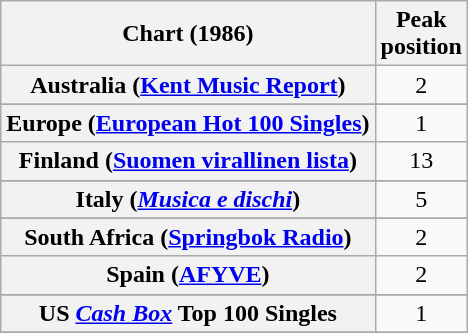<table class="wikitable sortable plainrowheaders" style="text-align:center">
<tr>
<th scope="col">Chart (1986)</th>
<th scope="col">Peak<br>position</th>
</tr>
<tr>
<th scope="row">Australia (<a href='#'>Kent Music Report</a>)</th>
<td>2</td>
</tr>
<tr>
</tr>
<tr>
</tr>
<tr>
</tr>
<tr>
</tr>
<tr>
<th scope="row">Europe (<a href='#'>European Hot 100 Singles</a>)</th>
<td>1</td>
</tr>
<tr>
<th scope="row">Finland (<a href='#'>Suomen virallinen lista</a>)</th>
<td>13</td>
</tr>
<tr>
</tr>
<tr>
</tr>
<tr>
<th scope="row">Italy (<em><a href='#'>Musica e dischi</a></em>)</th>
<td>5</td>
</tr>
<tr>
</tr>
<tr>
</tr>
<tr>
</tr>
<tr>
</tr>
<tr>
<th scope="row">South Africa (<a href='#'>Springbok Radio</a>)</th>
<td>2</td>
</tr>
<tr>
<th scope="row">Spain (<a href='#'>AFYVE</a>)</th>
<td>2</td>
</tr>
<tr>
</tr>
<tr>
</tr>
<tr>
</tr>
<tr>
</tr>
<tr>
</tr>
<tr>
<th scope="row">US <em><a href='#'>Cash Box</a></em> Top 100 Singles</th>
<td>1</td>
</tr>
<tr>
</tr>
</table>
